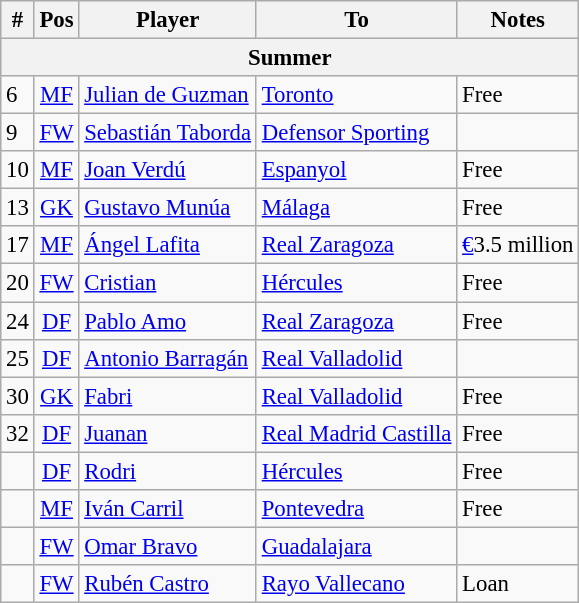<table class="wikitable" style="font-size:95%; text-align:left;">
<tr>
<th>#</th>
<th>Pos</th>
<th>Player</th>
<th>To</th>
<th>Notes</th>
</tr>
<tr>
<th colspan="5">Summer</th>
</tr>
<tr>
<td>6</td>
<td align="center"><a href='#'>MF</a></td>
<td> <a href='#'>Julian de Guzman</a></td>
<td> <a href='#'>Toronto</a></td>
<td>Free </td>
</tr>
<tr>
<td>9</td>
<td align="center"><a href='#'>FW</a></td>
<td> <a href='#'>Sebastián Taborda</a></td>
<td> <a href='#'>Defensor Sporting</a></td>
<td></td>
</tr>
<tr>
<td>10</td>
<td align="center"><a href='#'>MF</a></td>
<td> <a href='#'>Joan Verdú</a></td>
<td> <a href='#'>Espanyol</a></td>
<td>Free </td>
</tr>
<tr>
<td>13</td>
<td align="center"><a href='#'>GK</a></td>
<td> <a href='#'>Gustavo Munúa</a></td>
<td> <a href='#'>Málaga</a></td>
<td>Free</td>
</tr>
<tr>
<td>17</td>
<td align="center"><a href='#'>MF</a></td>
<td> <a href='#'>Ángel Lafita</a></td>
<td> <a href='#'>Real Zaragoza</a></td>
<td><a href='#'>€</a>3.5 million</td>
</tr>
<tr>
<td>20</td>
<td align="center"><a href='#'>FW</a></td>
<td> <a href='#'>Cristian</a></td>
<td> <a href='#'>Hércules</a></td>
<td>Free</td>
</tr>
<tr>
<td>24</td>
<td align="center"><a href='#'>DF</a></td>
<td> <a href='#'>Pablo Amo</a></td>
<td> <a href='#'>Real Zaragoza</a></td>
<td>Free</td>
</tr>
<tr>
<td>25</td>
<td align="center"><a href='#'>DF</a></td>
<td> <a href='#'>Antonio Barragán</a></td>
<td> <a href='#'>Real Valladolid</a></td>
<td></td>
</tr>
<tr>
<td>30</td>
<td align="center"><a href='#'>GK</a></td>
<td> <a href='#'>Fabri</a></td>
<td> <a href='#'>Real Valladolid</a></td>
<td>Free</td>
</tr>
<tr>
<td>32</td>
<td align="center"><a href='#'>DF</a></td>
<td> <a href='#'>Juanan</a></td>
<td> <a href='#'>Real Madrid Castilla</a></td>
<td>Free</td>
</tr>
<tr>
<td></td>
<td align="center"><a href='#'>DF</a></td>
<td> <a href='#'>Rodri</a></td>
<td> <a href='#'>Hércules</a></td>
<td>Free</td>
</tr>
<tr>
<td></td>
<td align="center"><a href='#'>MF</a></td>
<td> <a href='#'>Iván Carril</a></td>
<td> <a href='#'>Pontevedra</a></td>
<td>Free</td>
</tr>
<tr>
<td></td>
<td align="center"><a href='#'>FW</a></td>
<td> <a href='#'>Omar Bravo</a></td>
<td> <a href='#'>Guadalajara</a></td>
<td></td>
</tr>
<tr>
<td></td>
<td align="center"><a href='#'>FW</a></td>
<td> <a href='#'>Rubén Castro</a></td>
<td> <a href='#'>Rayo Vallecano</a></td>
<td>Loan</td>
</tr>
</table>
